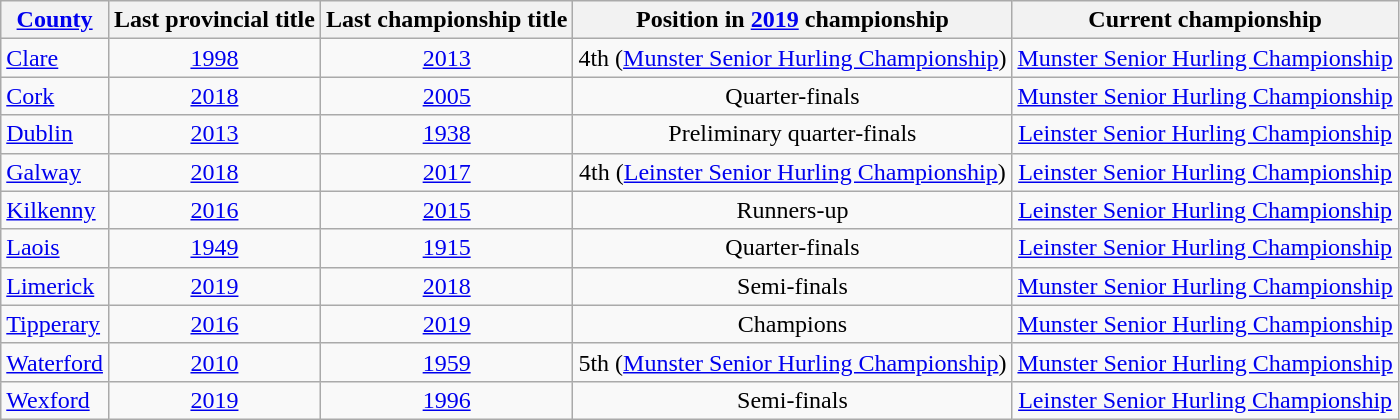<table class="wikitable sortable" style="text-align:center">
<tr>
<th><a href='#'>County</a></th>
<th>Last provincial title</th>
<th>Last championship title</th>
<th>Position in <a href='#'>2019</a> championship</th>
<th>Current championship</th>
</tr>
<tr>
<td style="text-align:left"> <a href='#'>Clare</a></td>
<td><a href='#'>1998</a></td>
<td><a href='#'>2013</a></td>
<td>4th (<a href='#'>Munster Senior Hurling Championship</a>)</td>
<td><a href='#'>Munster Senior Hurling Championship</a></td>
</tr>
<tr>
<td style="text-align:left"> <a href='#'>Cork</a></td>
<td><a href='#'>2018</a></td>
<td><a href='#'>2005</a></td>
<td>Quarter-finals</td>
<td><a href='#'>Munster Senior Hurling Championship</a></td>
</tr>
<tr>
<td style="text-align:left"> <a href='#'>Dublin</a></td>
<td><a href='#'>2013</a></td>
<td><a href='#'>1938</a></td>
<td>Preliminary quarter-finals</td>
<td><a href='#'>Leinster Senior Hurling Championship</a></td>
</tr>
<tr>
<td style="text-align:left"> <a href='#'>Galway</a></td>
<td><a href='#'>2018</a></td>
<td><a href='#'>2017</a></td>
<td>4th (<a href='#'>Leinster Senior Hurling Championship</a>)</td>
<td><a href='#'>Leinster Senior Hurling Championship</a></td>
</tr>
<tr>
<td style="text-align:left"> <a href='#'>Kilkenny</a></td>
<td><a href='#'>2016</a></td>
<td><a href='#'>2015</a></td>
<td>Runners-up</td>
<td><a href='#'>Leinster Senior Hurling Championship</a></td>
</tr>
<tr>
<td style="text-align:left"> <a href='#'>Laois</a></td>
<td><a href='#'>1949</a></td>
<td><a href='#'>1915</a></td>
<td>Quarter-finals</td>
<td><a href='#'>Leinster Senior Hurling Championship</a></td>
</tr>
<tr>
<td style="text-align:left"> <a href='#'>Limerick</a></td>
<td><a href='#'>2019</a></td>
<td><a href='#'>2018</a></td>
<td>Semi-finals</td>
<td><a href='#'>Munster Senior Hurling Championship</a></td>
</tr>
<tr>
<td style="text-align:left"> <a href='#'>Tipperary</a></td>
<td><a href='#'>2016</a></td>
<td><a href='#'>2019</a></td>
<td>Champions</td>
<td><a href='#'>Munster Senior Hurling Championship</a></td>
</tr>
<tr>
<td style="text-align:left"> <a href='#'>Waterford</a></td>
<td><a href='#'>2010</a></td>
<td><a href='#'>1959</a></td>
<td>5th (<a href='#'>Munster Senior Hurling Championship</a>)</td>
<td><a href='#'>Munster Senior Hurling Championship</a></td>
</tr>
<tr>
<td style="text-align:left"> <a href='#'>Wexford</a></td>
<td><a href='#'>2019</a></td>
<td><a href='#'>1996</a></td>
<td>Semi-finals</td>
<td><a href='#'>Leinster Senior Hurling Championship</a></td>
</tr>
</table>
